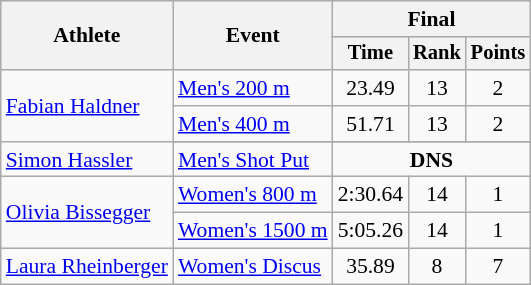<table class="wikitable" style="font-size:90%;">
<tr>
<th rowspan=2>Athlete</th>
<th rowspan=2>Event</th>
<th colspan=3>Final</th>
</tr>
<tr style="font-size:95%">
<th>Time</th>
<th>Rank</th>
<th>Points</th>
</tr>
<tr align=center>
<td align=left rowspan=2><a href='#'>Fabian Haldner</a></td>
<td align=left><a href='#'>Men's 200 m</a></td>
<td>23.49</td>
<td>13</td>
<td>2</td>
</tr>
<tr align=center>
<td align=left><a href='#'>Men's 400 m</a></td>
<td>51.71</td>
<td>13</td>
<td>2</td>
</tr>
<tr align=center>
<td align=left rowspan=2><a href='#'>Simon Hassler</a></td>
</tr>
<tr align=center>
<td align=left><a href='#'>Men's Shot Put</a></td>
<td colspan=3><strong>DNS</strong></td>
</tr>
<tr align=center>
<td align=left rowspan=2><a href='#'>Olivia Bissegger</a></td>
<td align=left><a href='#'>Women's 800 m</a></td>
<td>2:30.64</td>
<td>14</td>
<td>1</td>
</tr>
<tr align=center>
<td align=left><a href='#'>Women's 1500 m</a></td>
<td>5:05.26</td>
<td>14</td>
<td>1</td>
</tr>
<tr align=center>
<td align=left><a href='#'>Laura Rheinberger</a></td>
<td align=left><a href='#'>Women's Discus</a></td>
<td>35.89</td>
<td>8</td>
<td>7</td>
</tr>
</table>
